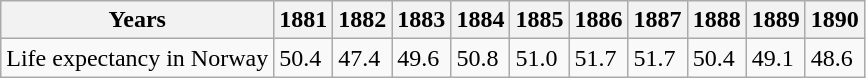<table class="wikitable">
<tr>
<th>Years</th>
<th>1881</th>
<th>1882</th>
<th>1883</th>
<th>1884</th>
<th>1885</th>
<th>1886</th>
<th>1887</th>
<th>1888</th>
<th>1889</th>
<th>1890</th>
</tr>
<tr>
<td>Life expectancy in Norway</td>
<td>50.4</td>
<td>47.4</td>
<td>49.6</td>
<td>50.8</td>
<td>51.0</td>
<td>51.7</td>
<td>51.7</td>
<td>50.4</td>
<td>49.1</td>
<td>48.6</td>
</tr>
</table>
